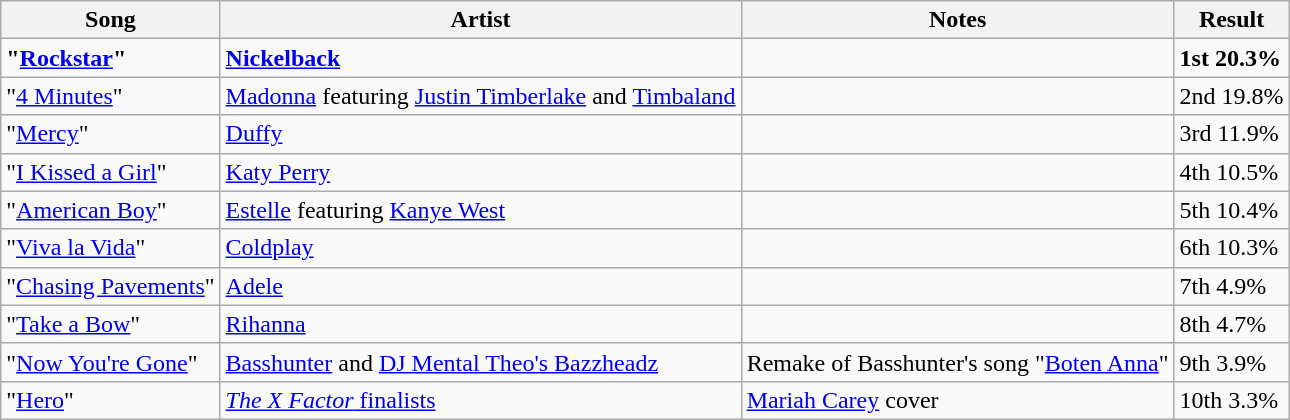<table class="wikitable">
<tr>
<th>Song</th>
<th>Artist</th>
<th>Notes</th>
<th>Result</th>
</tr>
<tr>
<td><strong>"<a href='#'>Rockstar</a>"</strong></td>
<td><strong><a href='#'>Nickelback</a></strong></td>
<td></td>
<td><strong>1st 20.3%</strong></td>
</tr>
<tr>
<td>"<a href='#'>4 Minutes</a>"</td>
<td><a href='#'>Madonna</a> featuring <a href='#'>Justin Timberlake</a> and <a href='#'>Timbaland</a></td>
<td></td>
<td>2nd 19.8%</td>
</tr>
<tr>
<td>"<a href='#'>Mercy</a>"</td>
<td><a href='#'>Duffy</a></td>
<td></td>
<td>3rd 11.9%</td>
</tr>
<tr>
<td>"<a href='#'>I Kissed a Girl</a>"</td>
<td><a href='#'>Katy Perry</a></td>
<td></td>
<td>4th 10.5%</td>
</tr>
<tr>
<td>"<a href='#'>American Boy</a>"</td>
<td><a href='#'>Estelle</a> featuring <a href='#'>Kanye West</a></td>
<td></td>
<td>5th 10.4%</td>
</tr>
<tr>
<td>"<a href='#'>Viva la Vida</a>"</td>
<td><a href='#'>Coldplay</a></td>
<td></td>
<td>6th 10.3%</td>
</tr>
<tr>
<td>"<a href='#'>Chasing Pavements</a>"</td>
<td><a href='#'>Adele</a></td>
<td></td>
<td>7th 4.9%</td>
</tr>
<tr>
<td>"<a href='#'>Take a Bow</a>"</td>
<td><a href='#'>Rihanna</a></td>
<td></td>
<td>8th 4.7%</td>
</tr>
<tr>
<td>"<a href='#'>Now You're Gone</a>"</td>
<td><a href='#'>Basshunter</a> and <a href='#'>DJ Mental Theo's Bazzheadz</a></td>
<td>Remake of Basshunter's song "<a href='#'>Boten Anna</a>"</td>
<td>9th 3.9%</td>
</tr>
<tr>
<td>"<a href='#'>Hero</a>"</td>
<td><a href='#'><em>The X Factor</em> finalists</a></td>
<td><a href='#'>Mariah Carey</a> cover</td>
<td>10th 3.3%</td>
</tr>
</table>
